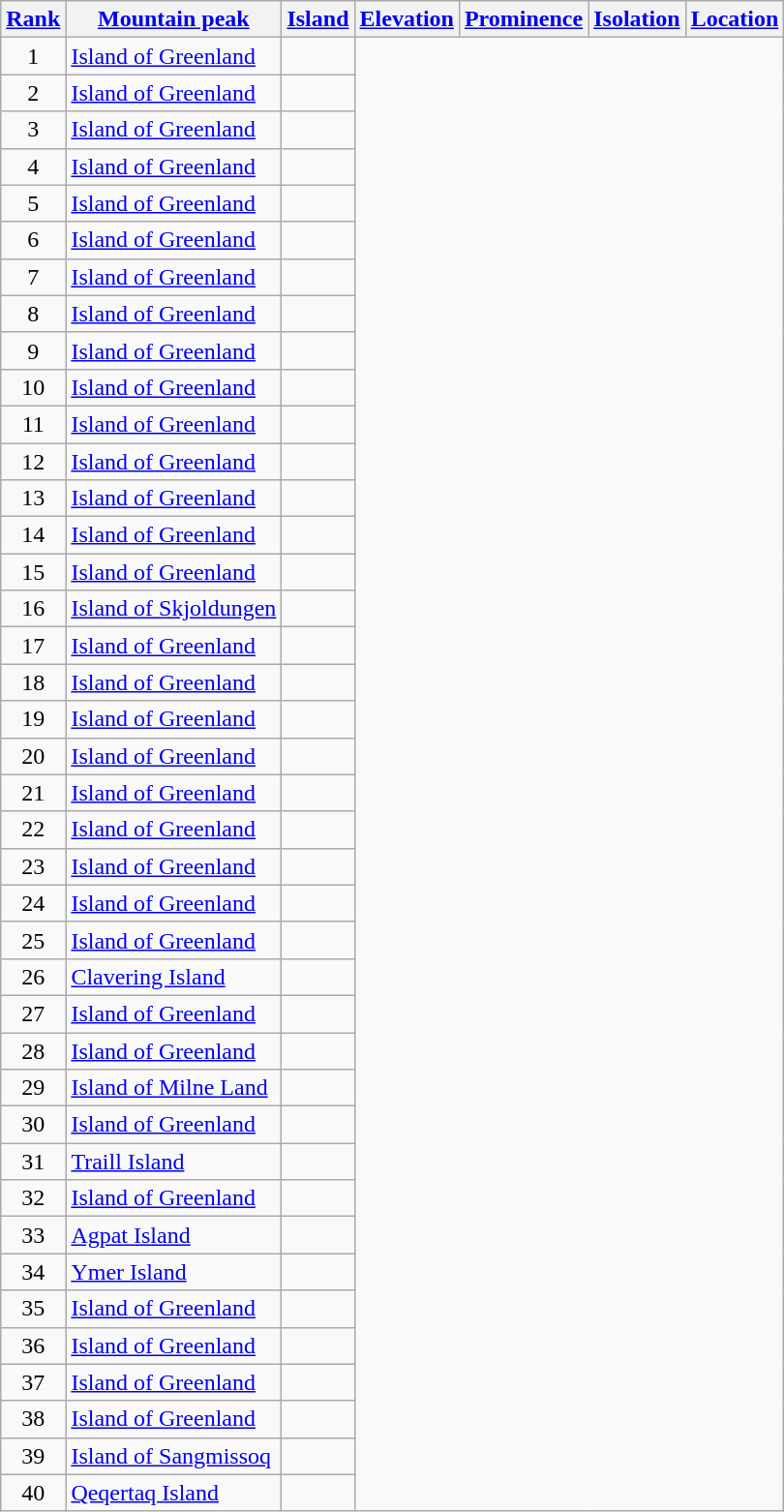<table class="wikitable sortable">
<tr>
<th><a href='#'>Rank</a></th>
<th><a href='#'>Mountain peak</a></th>
<th><a href='#'>Island</a></th>
<th><a href='#'>Elevation</a></th>
<th><a href='#'>Prominence</a></th>
<th><a href='#'>Isolation</a></th>
<th><a href='#'>Location</a></th>
</tr>
<tr>
<td align=center>1<br></td>
<td><a href='#'>Island of Greenland</a><br></td>
<td></td>
</tr>
<tr>
<td align=center>2<br></td>
<td><a href='#'>Island of Greenland</a><br></td>
<td></td>
</tr>
<tr>
<td align=center>3<br></td>
<td><a href='#'>Island of Greenland</a><br></td>
<td></td>
</tr>
<tr>
<td align=center>4<br></td>
<td><a href='#'>Island of Greenland</a><br></td>
<td></td>
</tr>
<tr>
<td align=center>5<br></td>
<td><a href='#'>Island of Greenland</a><br></td>
<td></td>
</tr>
<tr>
<td align=center>6<br></td>
<td><a href='#'>Island of Greenland</a><br></td>
<td></td>
</tr>
<tr>
<td align=center>7<br></td>
<td><a href='#'>Island of Greenland</a><br></td>
<td></td>
</tr>
<tr>
<td align=center>8<br></td>
<td><a href='#'>Island of Greenland</a><br></td>
<td></td>
</tr>
<tr>
<td align=center>9<br></td>
<td><a href='#'>Island of Greenland</a><br></td>
<td></td>
</tr>
<tr>
<td align=center>10<br></td>
<td><a href='#'>Island of Greenland</a><br></td>
<td></td>
</tr>
<tr>
<td align=center>11<br></td>
<td><a href='#'>Island of Greenland</a><br></td>
<td></td>
</tr>
<tr>
<td align=center>12<br></td>
<td><a href='#'>Island of Greenland</a><br></td>
<td></td>
</tr>
<tr>
<td align=center>13<br></td>
<td><a href='#'>Island of Greenland</a><br></td>
<td></td>
</tr>
<tr>
<td align=center>14<br></td>
<td><a href='#'>Island of Greenland</a><br></td>
<td></td>
</tr>
<tr>
<td align=center>15<br></td>
<td><a href='#'>Island of Greenland</a><br></td>
<td></td>
</tr>
<tr>
<td align=center>16<br></td>
<td><a href='#'>Island of Skjoldungen</a><br></td>
<td></td>
</tr>
<tr>
<td align=center>17<br></td>
<td><a href='#'>Island of Greenland</a><br></td>
<td></td>
</tr>
<tr>
<td align=center>18<br></td>
<td><a href='#'>Island of Greenland</a><br></td>
<td></td>
</tr>
<tr>
<td align=center>19<br></td>
<td><a href='#'>Island of Greenland</a><br></td>
<td></td>
</tr>
<tr>
<td align=center>20<br></td>
<td><a href='#'>Island of Greenland</a><br></td>
<td></td>
</tr>
<tr>
<td align=center>21<br></td>
<td><a href='#'>Island of Greenland</a><br></td>
<td></td>
</tr>
<tr>
<td align=center>22<br></td>
<td><a href='#'>Island of Greenland</a><br></td>
<td></td>
</tr>
<tr>
<td align=center>23<br></td>
<td><a href='#'>Island of Greenland</a><br></td>
<td></td>
</tr>
<tr>
<td align=center>24<br></td>
<td><a href='#'>Island of Greenland</a><br></td>
<td></td>
</tr>
<tr>
<td align=center>25<br></td>
<td><a href='#'>Island of Greenland</a><br></td>
<td></td>
</tr>
<tr>
<td align=center>26<br></td>
<td><a href='#'>Clavering Island</a><br></td>
<td></td>
</tr>
<tr>
<td align=center>27<br></td>
<td><a href='#'>Island of Greenland</a><br></td>
<td></td>
</tr>
<tr>
<td align=center>28<br></td>
<td><a href='#'>Island of Greenland</a><br></td>
<td></td>
</tr>
<tr>
<td align=center>29<br></td>
<td><a href='#'>Island of Milne Land</a><br></td>
<td></td>
</tr>
<tr>
<td align=center>30<br></td>
<td><a href='#'>Island of Greenland</a><br></td>
<td></td>
</tr>
<tr>
<td align=center>31<br></td>
<td><a href='#'>Traill Island</a><br></td>
<td></td>
</tr>
<tr>
<td align=center>32<br></td>
<td><a href='#'>Island of Greenland</a><br></td>
<td></td>
</tr>
<tr>
<td align=center>33<br></td>
<td><a href='#'>Agpat Island</a><br></td>
<td></td>
</tr>
<tr>
<td align=center>34<br></td>
<td><a href='#'>Ymer Island</a><br></td>
<td></td>
</tr>
<tr>
<td align=center>35<br></td>
<td><a href='#'>Island of Greenland</a><br></td>
<td></td>
</tr>
<tr>
<td align=center>36<br></td>
<td><a href='#'>Island of Greenland</a><br></td>
<td></td>
</tr>
<tr>
<td align=center>37<br></td>
<td><a href='#'>Island of Greenland</a><br></td>
<td></td>
</tr>
<tr>
<td align=center>38<br></td>
<td><a href='#'>Island of Greenland</a><br></td>
<td></td>
</tr>
<tr>
<td align=center>39<br></td>
<td><a href='#'>Island of Sangmissoq</a><br></td>
<td></td>
</tr>
<tr>
<td align=center>40<br></td>
<td><a href='#'>Qeqertaq Island</a><br></td>
<td></td>
</tr>
</table>
